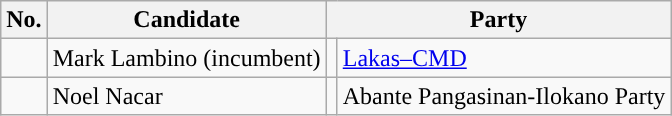<table class="wikitable sortable" style="text-align:left;">
<tr>
<th>No.</th>
<th>Candidate</th>
<th colspan="2">Party</th>
</tr>
<tr>
<td></td>
<td>Mark Lambino (incumbent)</td>
<td></td>
<td><a href='#'>Lakas–CMD</a></td>
</tr>
<tr>
<td></td>
<td>Noel Nacar</td>
<td></td>
<td>Abante Pangasinan-Ilokano Party</td>
</tr>
</table>
